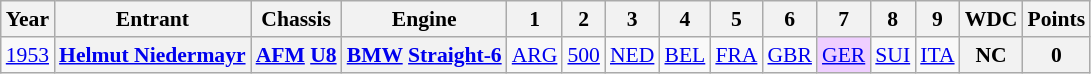<table class="wikitable" style="text-align:center; font-size:90%">
<tr>
<th>Year</th>
<th>Entrant</th>
<th>Chassis</th>
<th>Engine</th>
<th>1</th>
<th>2</th>
<th>3</th>
<th>4</th>
<th>5</th>
<th>6</th>
<th>7</th>
<th>8</th>
<th>9</th>
<th>WDC</th>
<th>Points</th>
</tr>
<tr>
<td><a href='#'>1953</a></td>
<th><a href='#'>Helmut Niedermayr</a></th>
<th><a href='#'>AFM</a> <a href='#'>U8</a></th>
<th><a href='#'>BMW</a> <a href='#'>Straight-6</a></th>
<td><a href='#'>ARG</a></td>
<td><a href='#'>500</a></td>
<td><a href='#'>NED</a></td>
<td><a href='#'>BEL</a></td>
<td><a href='#'>FRA</a></td>
<td><a href='#'>GBR</a></td>
<td style="background:#EFCFFF;"><a href='#'>GER</a><br></td>
<td><a href='#'>SUI</a></td>
<td><a href='#'>ITA</a></td>
<th>NC</th>
<th>0</th>
</tr>
</table>
